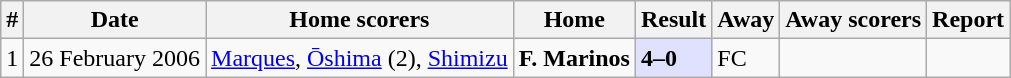<table class="wikitable">
<tr>
<th>#</th>
<th>Date</th>
<th>Home scorers</th>
<th>Home</th>
<th>Result</th>
<th>Away</th>
<th>Away scorers</th>
<th>Report</th>
</tr>
<tr>
<td>1</td>
<td>26 February 2006</td>
<td><a href='#'>Marques</a>, <a href='#'>Ōshima</a> (2), <a href='#'>Shimizu</a></td>
<td><strong>F. Marinos</strong></td>
<td style="background:#e0e0ff;"><strong>4–0</strong></td>
<td>FC</td>
<td></td>
<td></td>
</tr>
</table>
